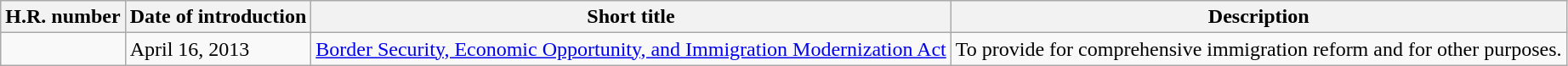<table class="wikitable">
<tr valign="bottom">
<th>H.R. number</th>
<th>Date of introduction</th>
<th>Short title</th>
<th>Description</th>
</tr>
<tr>
<td></td>
<td>April 16, 2013</td>
<td><a href='#'>Border Security, Economic Opportunity, and Immigration Modernization Act</a></td>
<td>To provide for comprehensive immigration reform and for other purposes.</td>
</tr>
</table>
